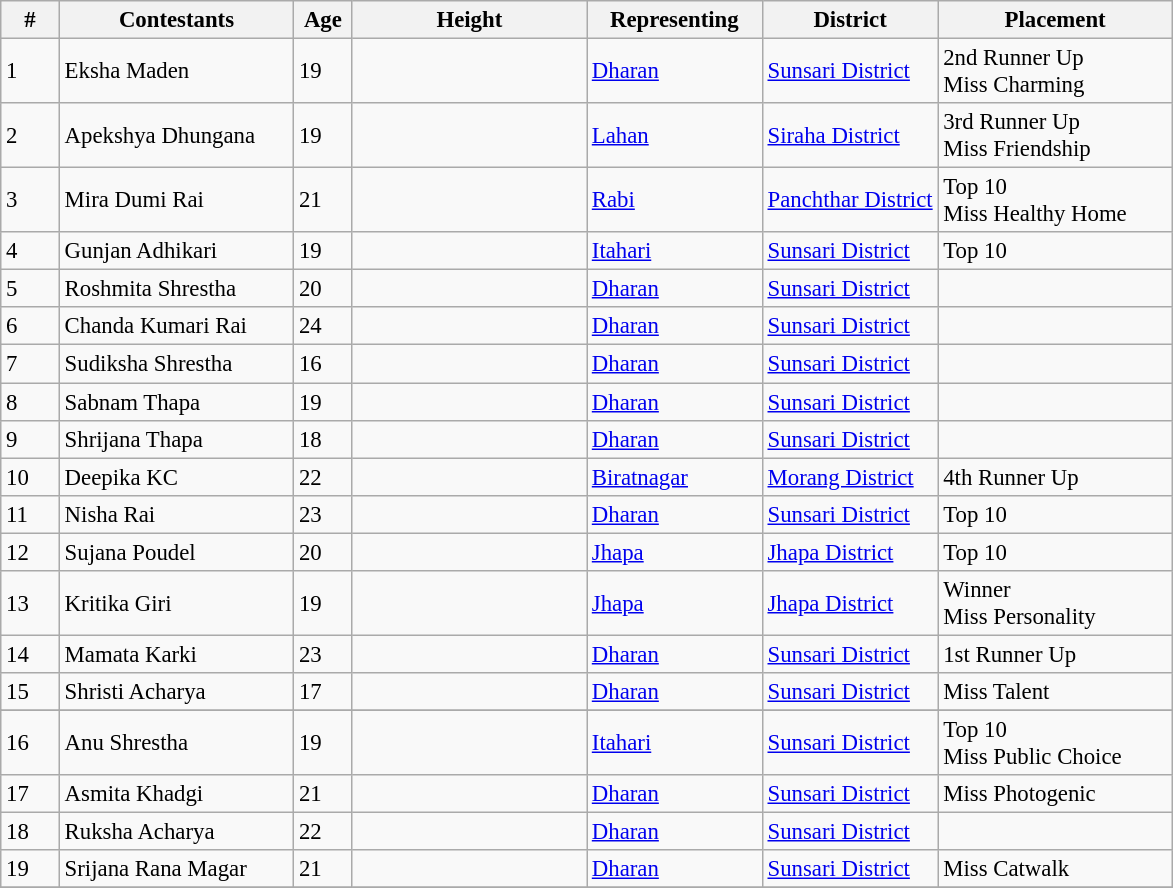<table class="wikitable sortable" style="font-size: 95%;">
<tr>
<th width="05%">#</th>
<th width="20%">Contestants</th>
<th width="05%">Age</th>
<th width="20%">Height</th>
<th width="15%">Representing</th>
<th width="15%">District</th>
<th width="25%">Placement</th>
</tr>
<tr>
<td>1</td>
<td>Eksha Maden</td>
<td>19</td>
<td></td>
<td><a href='#'>Dharan</a></td>
<td><a href='#'>Sunsari District</a></td>
<td>2nd Runner Up <br> Miss Charming</td>
</tr>
<tr>
<td>2</td>
<td>Apekshya Dhungana</td>
<td>19</td>
<td></td>
<td><a href='#'>Lahan</a></td>
<td><a href='#'>Siraha District</a></td>
<td>3rd Runner Up <br> Miss Friendship</td>
</tr>
<tr>
<td>3</td>
<td>Mira Dumi Rai</td>
<td>21</td>
<td></td>
<td><a href='#'>Rabi</a></td>
<td><a href='#'>Panchthar District</a></td>
<td>Top 10 <br> Miss Healthy Home</td>
</tr>
<tr>
<td>4</td>
<td>Gunjan Adhikari</td>
<td>19</td>
<td></td>
<td><a href='#'>Itahari</a></td>
<td><a href='#'>Sunsari District</a></td>
<td>Top 10</td>
</tr>
<tr>
<td>5</td>
<td>Roshmita Shrestha</td>
<td>20</td>
<td></td>
<td><a href='#'>Dharan</a></td>
<td><a href='#'>Sunsari District</a></td>
<td></td>
</tr>
<tr>
<td>6</td>
<td>Chanda Kumari Rai</td>
<td>24</td>
<td></td>
<td><a href='#'>Dharan</a></td>
<td><a href='#'>Sunsari District</a></td>
<td></td>
</tr>
<tr>
<td>7</td>
<td>Sudiksha Shrestha</td>
<td>16</td>
<td></td>
<td><a href='#'>Dharan</a></td>
<td><a href='#'>Sunsari District</a></td>
<td></td>
</tr>
<tr>
<td>8</td>
<td>Sabnam Thapa</td>
<td>19</td>
<td></td>
<td><a href='#'>Dharan</a></td>
<td><a href='#'>Sunsari District</a></td>
<td></td>
</tr>
<tr>
<td>9</td>
<td>Shrijana Thapa</td>
<td>18</td>
<td></td>
<td><a href='#'>Dharan</a></td>
<td><a href='#'>Sunsari District</a></td>
<td></td>
</tr>
<tr>
<td>10</td>
<td>Deepika KC</td>
<td>22</td>
<td></td>
<td><a href='#'>Biratnagar</a></td>
<td><a href='#'>Morang District</a></td>
<td>4th Runner Up</td>
</tr>
<tr>
<td>11</td>
<td>Nisha Rai</td>
<td>23</td>
<td></td>
<td><a href='#'>Dharan</a></td>
<td><a href='#'>Sunsari District</a></td>
<td>Top 10</td>
</tr>
<tr>
<td>12</td>
<td>Sujana Poudel</td>
<td>20</td>
<td></td>
<td><a href='#'>Jhapa</a></td>
<td><a href='#'>Jhapa District</a></td>
<td>Top 10</td>
</tr>
<tr>
<td>13</td>
<td>Kritika Giri</td>
<td>19</td>
<td></td>
<td><a href='#'>Jhapa</a></td>
<td><a href='#'>Jhapa District</a></td>
<td>Winner <br> Miss Personality</td>
</tr>
<tr>
<td>14</td>
<td>Mamata Karki</td>
<td>23</td>
<td></td>
<td><a href='#'>Dharan</a></td>
<td><a href='#'>Sunsari District</a></td>
<td>1st Runner Up</td>
</tr>
<tr>
<td>15</td>
<td>Shristi Acharya</td>
<td>17</td>
<td></td>
<td><a href='#'>Dharan</a></td>
<td><a href='#'>Sunsari District</a></td>
<td>Miss Talent</td>
</tr>
<tr>
</tr>
<tr>
<td>16</td>
<td>Anu Shrestha</td>
<td>19</td>
<td></td>
<td><a href='#'>Itahari</a></td>
<td><a href='#'>Sunsari District</a></td>
<td>Top 10 <br> Miss Public Choice</td>
</tr>
<tr>
<td>17</td>
<td>Asmita Khadgi</td>
<td>21</td>
<td></td>
<td><a href='#'>Dharan</a></td>
<td><a href='#'>Sunsari District</a></td>
<td>Miss Photogenic</td>
</tr>
<tr>
<td>18</td>
<td>Ruksha Acharya</td>
<td>22</td>
<td></td>
<td><a href='#'>Dharan</a></td>
<td><a href='#'>Sunsari District</a></td>
<td></td>
</tr>
<tr>
<td>19</td>
<td>Srijana Rana Magar</td>
<td>21</td>
<td></td>
<td><a href='#'>Dharan</a></td>
<td><a href='#'>Sunsari District</a></td>
<td>Miss Catwalk</td>
</tr>
<tr>
</tr>
</table>
